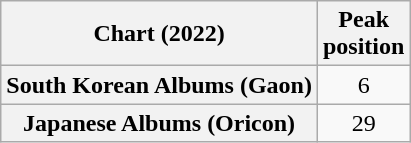<table class="wikitable plainrowheaders" style="text-align:center">
<tr>
<th scope="col">Chart (2022)</th>
<th scope="col">Peak<br>position</th>
</tr>
<tr>
<th scope="row">South Korean Albums (Gaon)</th>
<td>6</td>
</tr>
<tr>
<th scope="row">Japanese Albums (Oricon)</th>
<td>29</td>
</tr>
</table>
